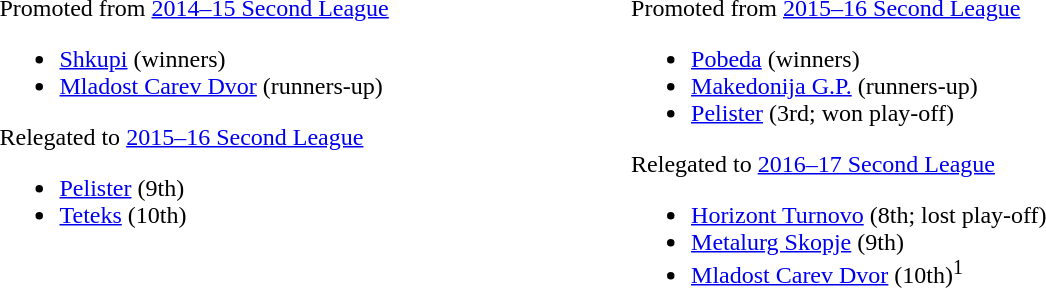<table style="border:0;width:69%;">
<tr style="vertical-align:top;">
<td><br>Promoted from <a href='#'>2014–15 Second League</a><ul><li><a href='#'>Shkupi</a> (winners)</li><li><a href='#'>Mladost Carev Dvor</a> (runners-up)</li></ul>Relegated to <a href='#'>2015–16 Second League</a><ul><li><a href='#'>Pelister</a> (9th)</li><li><a href='#'>Teteks</a> (10th)</li></ul></td>
<td><br>Promoted from <a href='#'>2015–16 Second League</a><ul><li><a href='#'>Pobeda</a> (winners)</li><li><a href='#'>Makedonija G.P.</a> (runners-up)</li><li><a href='#'>Pelister</a> (3rd; won play-off)</li></ul>Relegated to <a href='#'>2016–17 Second League</a><ul><li><a href='#'>Horizont Turnovo</a> (8th; lost play-off)</li><li><a href='#'>Metalurg Skopje</a> (9th)</li><li><a href='#'>Mladost Carev Dvor</a> (10th)<sup>1</sup></li></ul></td>
</tr>
</table>
